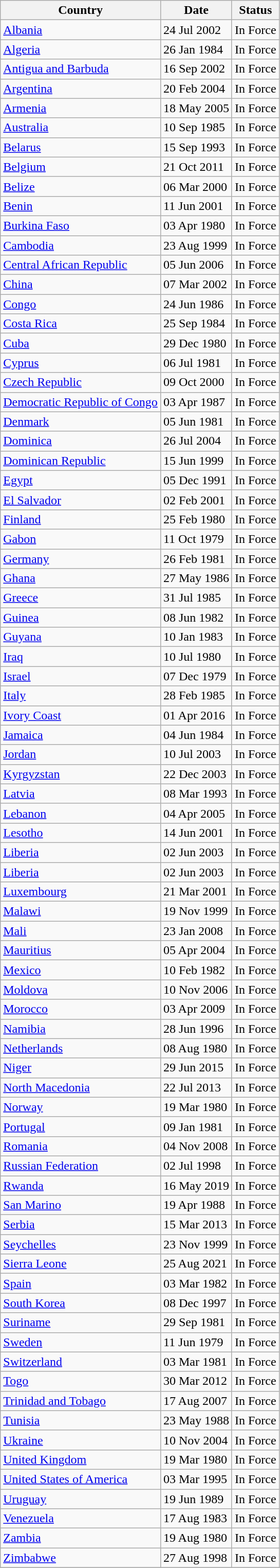<table class = "wikitable">
<tr>
<th>Country</th>
<th>Date</th>
<th>Status</th>
</tr>
<tr>
<td><a href='#'>Albania</a></td>
<td>24 Jul 2002</td>
<td>In Force</td>
</tr>
<tr>
<td><a href='#'>Algeria</a></td>
<td>26 Jan 1984</td>
<td>In Force</td>
</tr>
<tr>
<td><a href='#'>Antigua and Barbuda</a></td>
<td>16 Sep 2002</td>
<td>In Force</td>
</tr>
<tr>
<td><a href='#'>Argentina</a></td>
<td>20 Feb 2004</td>
<td>In Force</td>
</tr>
<tr>
<td><a href='#'>Armenia</a></td>
<td>18 May 2005</td>
<td>In Force</td>
</tr>
<tr>
<td><a href='#'>Australia</a></td>
<td>10 Sep 1985</td>
<td>In Force</td>
</tr>
<tr>
<td><a href='#'>Belarus</a></td>
<td>15 Sep 1993</td>
<td>In Force</td>
</tr>
<tr>
<td><a href='#'>Belgium</a></td>
<td>21 Oct 2011</td>
<td>In Force</td>
</tr>
<tr>
<td><a href='#'>Belize</a></td>
<td>06 Mar 2000</td>
<td>In Force</td>
</tr>
<tr>
<td><a href='#'>Benin</a></td>
<td>11 Jun 2001</td>
<td>In Force</td>
</tr>
<tr>
<td><a href='#'>Burkina Faso</a></td>
<td>03 Apr 1980</td>
<td>In Force</td>
</tr>
<tr>
<td><a href='#'>Cambodia</a></td>
<td>23 Aug 1999</td>
<td>In Force</td>
</tr>
<tr>
<td><a href='#'>Central African Republic</a></td>
<td>05 Jun 2006</td>
<td>In Force</td>
</tr>
<tr>
<td><a href='#'>China</a></td>
<td>07 Mar 2002</td>
<td>In Force</td>
</tr>
<tr>
<td><a href='#'>Congo</a></td>
<td>24 Jun 1986</td>
<td>In Force</td>
</tr>
<tr>
<td><a href='#'>Costa Rica</a></td>
<td>25 Sep 1984</td>
<td>In Force</td>
</tr>
<tr>
<td><a href='#'>Cuba</a></td>
<td>29 Dec 1980</td>
<td>In Force</td>
</tr>
<tr>
<td><a href='#'>Cyprus</a></td>
<td>06 Jul 1981</td>
<td>In Force</td>
</tr>
<tr>
<td><a href='#'>Czech Republic</a></td>
<td>09 Oct 2000</td>
<td>In Force</td>
</tr>
<tr>
<td><a href='#'>Democratic Republic of Congo</a></td>
<td>03 Apr 1987</td>
<td>In Force</td>
</tr>
<tr>
<td><a href='#'>Denmark</a></td>
<td>05 Jun 1981</td>
<td>In Force</td>
</tr>
<tr>
<td><a href='#'>Dominica</a></td>
<td>26 Jul 2004</td>
<td>In Force</td>
</tr>
<tr>
<td><a href='#'>Dominican Republic</a></td>
<td>15 Jun 1999</td>
<td>In Force</td>
</tr>
<tr>
<td><a href='#'>Egypt</a></td>
<td>05 Dec 1991</td>
<td>In Force</td>
</tr>
<tr>
<td><a href='#'>El Salvador</a></td>
<td>02 Feb 2001</td>
<td>In Force</td>
</tr>
<tr>
<td><a href='#'>Finland</a></td>
<td>25 Feb 1980</td>
<td>In Force</td>
</tr>
<tr>
<td><a href='#'>Gabon</a></td>
<td>11 Oct 1979</td>
<td>In Force</td>
</tr>
<tr>
<td><a href='#'>Germany</a></td>
<td>26 Feb 1981</td>
<td>In Force</td>
</tr>
<tr>
<td><a href='#'>Ghana</a></td>
<td>27 May 1986</td>
<td>In Force</td>
</tr>
<tr>
<td><a href='#'>Greece</a></td>
<td>31 Jul 1985</td>
<td>In Force</td>
</tr>
<tr>
<td><a href='#'>Guinea</a></td>
<td>08 Jun 1982</td>
<td>In Force</td>
</tr>
<tr>
<td><a href='#'>Guyana</a></td>
<td>10 Jan 1983</td>
<td>In Force</td>
</tr>
<tr>
<td><a href='#'>Iraq</a></td>
<td>10 Jul 1980</td>
<td>In Force</td>
</tr>
<tr>
<td><a href='#'>Israel</a></td>
<td>07 Dec 1979</td>
<td>In Force</td>
</tr>
<tr>
<td><a href='#'>Italy</a></td>
<td>28 Feb 1985</td>
<td>In Force</td>
</tr>
<tr>
<td><a href='#'>Ivory Coast</a></td>
<td>01 Apr 2016</td>
<td>In Force</td>
</tr>
<tr>
<td><a href='#'>Jamaica</a></td>
<td>04 Jun 1984</td>
<td>In Force</td>
</tr>
<tr>
<td><a href='#'>Jordan</a></td>
<td>10 Jul 2003</td>
<td>In Force</td>
</tr>
<tr>
<td><a href='#'>Kyrgyzstan</a></td>
<td>22 Dec 2003</td>
<td>In Force</td>
</tr>
<tr>
<td><a href='#'>Latvia</a></td>
<td>08 Mar 1993</td>
<td>In Force</td>
</tr>
<tr>
<td><a href='#'>Lebanon</a></td>
<td>04 Apr 2005</td>
<td>In Force</td>
</tr>
<tr>
<td><a href='#'>Lesotho</a></td>
<td>14 Jun 2001</td>
<td>In Force</td>
</tr>
<tr>
<td><a href='#'>Liberia</a></td>
<td>02 Jun 2003</td>
<td>In Force</td>
</tr>
<tr>
<td><a href='#'>Liberia</a></td>
<td>02 Jun 2003</td>
<td>In Force</td>
</tr>
<tr>
<td><a href='#'>Luxembourg</a></td>
<td>21 Mar 2001</td>
<td>In Force</td>
</tr>
<tr>
<td><a href='#'>Malawi</a></td>
<td>19 Nov 1999</td>
<td>In Force</td>
</tr>
<tr>
<td><a href='#'>Mali</a></td>
<td>23 Jan 2008</td>
<td>In Force</td>
</tr>
<tr>
<td><a href='#'>Mauritius</a></td>
<td>05 Apr 2004</td>
<td>In Force</td>
</tr>
<tr>
<td><a href='#'>Mexico</a></td>
<td>10 Feb 1982</td>
<td>In Force</td>
</tr>
<tr>
<td><a href='#'>Moldova</a></td>
<td>10 Nov 2006</td>
<td>In Force</td>
</tr>
<tr>
<td><a href='#'>Morocco</a></td>
<td>03 Apr 2009</td>
<td>In Force</td>
</tr>
<tr>
<td><a href='#'>Namibia</a></td>
<td>28 Jun 1996</td>
<td>In Force</td>
</tr>
<tr>
<td><a href='#'>Netherlands</a></td>
<td>08 Aug 1980</td>
<td>In Force</td>
</tr>
<tr>
<td><a href='#'>Niger</a></td>
<td>29 Jun 2015</td>
<td>In Force</td>
</tr>
<tr>
<td><a href='#'>North Macedonia</a></td>
<td>22 Jul 2013</td>
<td>In Force</td>
</tr>
<tr>
<td><a href='#'>Norway</a></td>
<td>19 Mar 1980</td>
<td>In Force</td>
</tr>
<tr>
<td><a href='#'>Portugal</a></td>
<td>09 Jan 1981</td>
<td>In Force</td>
</tr>
<tr>
<td><a href='#'>Romania</a></td>
<td>04 Nov 2008</td>
<td>In Force</td>
</tr>
<tr>
<td><a href='#'>Russian Federation</a></td>
<td>02 Jul 1998</td>
<td>In Force</td>
</tr>
<tr>
<td><a href='#'>Rwanda</a></td>
<td>16 May 2019</td>
<td>In Force</td>
</tr>
<tr>
<td><a href='#'>San Marino</a></td>
<td>19 Apr 1988</td>
<td>In Force</td>
</tr>
<tr>
<td><a href='#'>Serbia</a></td>
<td>15 Mar 2013</td>
<td>In Force</td>
</tr>
<tr>
<td><a href='#'>Seychelles</a></td>
<td>23 Nov 1999</td>
<td>In Force</td>
</tr>
<tr>
<td><a href='#'>Sierra Leone</a></td>
<td>25 Aug 2021</td>
<td>In Force</td>
</tr>
<tr>
<td><a href='#'>Spain</a></td>
<td>03 Mar 1982</td>
<td>In Force</td>
</tr>
<tr>
<td><a href='#'>South Korea</a></td>
<td>08 Dec 1997</td>
<td>In Force</td>
</tr>
<tr>
<td><a href='#'>Suriname</a></td>
<td>29 Sep 1981</td>
<td>In Force</td>
</tr>
<tr>
<td><a href='#'>Sweden</a></td>
<td>11 Jun 1979</td>
<td>In Force</td>
</tr>
<tr>
<td><a href='#'>Switzerland</a></td>
<td>03 Mar 1981</td>
<td>In Force</td>
</tr>
<tr>
<td><a href='#'>Togo</a></td>
<td>30 Mar 2012</td>
<td>In Force</td>
</tr>
<tr>
<td><a href='#'>Trinidad and Tobago</a></td>
<td>17 Aug 2007</td>
<td>In Force</td>
</tr>
<tr>
<td><a href='#'>Tunisia</a></td>
<td>23 May 1988</td>
<td>In Force</td>
</tr>
<tr>
<td><a href='#'>Ukraine</a></td>
<td>10 Nov 2004</td>
<td>In Force</td>
</tr>
<tr>
<td><a href='#'>United Kingdom</a></td>
<td>19 Mar 1980</td>
<td>In Force</td>
</tr>
<tr>
<td><a href='#'>United States of America</a></td>
<td>03 Mar 1995</td>
<td>In Force</td>
</tr>
<tr>
<td><a href='#'>Uruguay</a></td>
<td>19 Jun 1989</td>
<td>In Force</td>
</tr>
<tr>
<td><a href='#'>Venezuela</a></td>
<td>17 Aug 1983</td>
<td>In Force</td>
</tr>
<tr>
<td><a href='#'>Zambia</a></td>
<td>19 Aug 1980</td>
<td>In Force</td>
</tr>
<tr>
<td><a href='#'>Zimbabwe</a></td>
<td>27 Aug 1998</td>
<td>In Force</td>
</tr>
<tr>
</tr>
</table>
